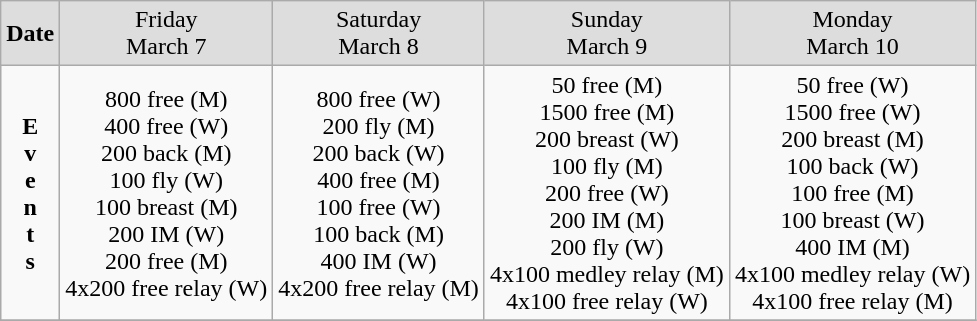<table class=wikitable style="text-align:center">
<tr>
<td bgcolor=#DDDDDD><strong>Date</strong></td>
<td bgcolor=#DDDDDD>Friday <br> March 7</td>
<td bgcolor=#DDDDDD>Saturday <br> March 8</td>
<td bgcolor=#DDDDDD>Sunday <br> March 9</td>
<td bgcolor=#DDDDDD>Monday <br> March 10</td>
</tr>
<tr>
<td><strong>E<br>v<br>e<br>n<br>t<br>s</strong></td>
<td>800 free (M) <br> 400 free (W) <br> 200 back (M) <br> 100 fly (W) <br> 100 breast (M) <br> 200 IM (W) <br> 200 free (M) <br> 4x200 free relay (W)</td>
<td>800 free (W) <br> 200 fly (M) <br> 200 back (W) <br> 400 free (M) <br> 100 free (W) <br> 100 back (M) <br> 400 IM (W) <br> 4x200 free relay (M)</td>
<td>50 free (M) <br> 1500 free (M) <br> 200 breast (W) <br> 100 fly (M) <br> 200 free (W) <br> 200 IM (M) <br> 200 fly (W) <br> 4x100 medley relay (M) <br> 4x100 free relay (W)</td>
<td>50 free (W) <br> 1500 free (W) <br> 200 breast (M) <br> 100 back (W) <br> 100 free (M) <br> 100 breast (W) <br> 400 IM (M) <br> 4x100 medley relay (W) <br> 4x100 free relay (M)</td>
</tr>
<tr>
</tr>
</table>
